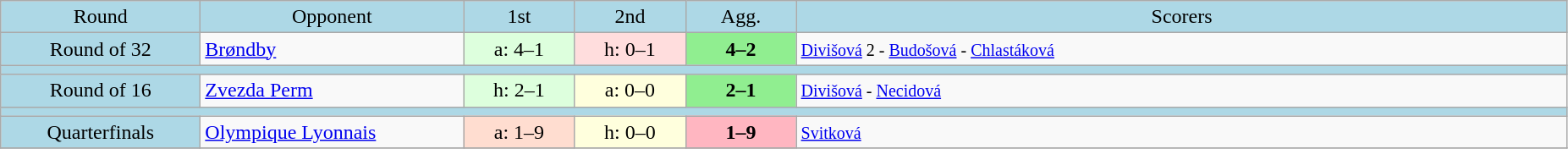<table class="wikitable" style="text-align:center">
<tr bgcolor=lightblue>
<td width=150px>Round</td>
<td width=200px>Opponent</td>
<td width=80px>1st</td>
<td width=80px>2nd</td>
<td width=80px>Agg.</td>
<td width=600px>Scorers</td>
</tr>
<tr>
<td bgcolor=lightblue>Round of 32</td>
<td align=left> <a href='#'>Brøndby</a></td>
<td bgcolor="#ddffdd">a: 4–1</td>
<td bgcolor="#ffdddd">h: 0–1</td>
<td bgcolor=lightgreen><strong>4–2</strong></td>
<td align=left><small><a href='#'>Divišová</a> 2 - <a href='#'>Budošová</a> - <a href='#'>Chlastáková</a></small></td>
</tr>
<tr bgcolor=lightblue>
<td colspan=6></td>
</tr>
<tr>
<td bgcolor=lightblue>Round of 16</td>
<td align=left> <a href='#'>Zvezda Perm</a></td>
<td bgcolor="#ddffdd">h: 2–1</td>
<td bgcolor="#ffffdd">a: 0–0</td>
<td bgcolor=lightgreen><strong>2–1</strong></td>
<td align=left><small><a href='#'>Divišová</a> - <a href='#'>Necidová</a></small></td>
</tr>
<tr bgcolor=lightblue>
<td colspan=6></td>
</tr>
<tr>
<td bgcolor=lightblue>Quarterfinals</td>
<td align=left> <a href='#'>Olympique Lyonnais</a></td>
<td bgcolor="#ffddddd">a: 1–9</td>
<td bgcolor="#ffffdd">h: 0–0</td>
<td bgcolor=lightpink><strong>1–9</strong></td>
<td align=left><small><a href='#'>Svitková</a></small></td>
</tr>
<tr>
</tr>
</table>
